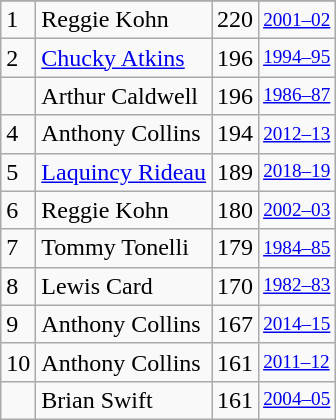<table class="wikitable">
<tr>
</tr>
<tr>
<td>1</td>
<td>Reggie Kohn</td>
<td>220</td>
<td style="font-size:80%;"><a href='#'>2001–02</a></td>
</tr>
<tr>
<td>2</td>
<td><a href='#'>Chucky Atkins</a></td>
<td>196</td>
<td style="font-size:80%;"><a href='#'>1994–95</a></td>
</tr>
<tr>
<td></td>
<td>Arthur Caldwell</td>
<td>196</td>
<td style="font-size:80%;"><a href='#'>1986–87</a></td>
</tr>
<tr>
<td>4</td>
<td>Anthony Collins</td>
<td>194</td>
<td style="font-size:80%;"><a href='#'>2012–13</a></td>
</tr>
<tr>
<td>5</td>
<td><a href='#'>Laquincy Rideau</a></td>
<td>189</td>
<td style="font-size:80%;"><a href='#'>2018–19</a></td>
</tr>
<tr>
<td>6</td>
<td>Reggie Kohn</td>
<td>180</td>
<td style="font-size:80%;"><a href='#'>2002–03</a></td>
</tr>
<tr>
<td>7</td>
<td>Tommy Tonelli</td>
<td>179</td>
<td style="font-size:80%;"><a href='#'>1984–85</a></td>
</tr>
<tr>
<td>8</td>
<td>Lewis Card</td>
<td>170</td>
<td style="font-size:80%;"><a href='#'>1982–83</a></td>
</tr>
<tr>
<td>9</td>
<td>Anthony Collins</td>
<td>167</td>
<td style="font-size:80%;"><a href='#'>2014–15</a></td>
</tr>
<tr>
<td>10</td>
<td>Anthony Collins</td>
<td>161</td>
<td style="font-size:80%;"><a href='#'>2011–12</a></td>
</tr>
<tr>
<td></td>
<td>Brian Swift</td>
<td>161</td>
<td style="font-size:80%;"><a href='#'>2004–05</a></td>
</tr>
</table>
